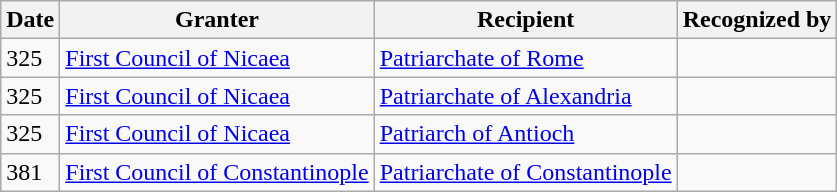<table class="wikitable">
<tr>
<th>Date</th>
<th>Granter</th>
<th>Recipient</th>
<th>Recognized by</th>
</tr>
<tr>
<td>325</td>
<td><a href='#'>First Council of Nicaea</a></td>
<td><a href='#'>Patriarchate of Rome</a></td>
<td></td>
</tr>
<tr>
<td>325</td>
<td><a href='#'>First Council of Nicaea</a></td>
<td><a href='#'>Patriarchate of Alexandria</a></td>
<td></td>
</tr>
<tr>
<td>325</td>
<td><a href='#'>First Council of Nicaea</a></td>
<td><a href='#'>Patriarch of Antioch</a></td>
<td></td>
</tr>
<tr>
<td>381</td>
<td><a href='#'>First Council of Constantinople</a></td>
<td><a href='#'>Patriarchate of Constantinople</a></td>
<td></td>
</tr>
</table>
